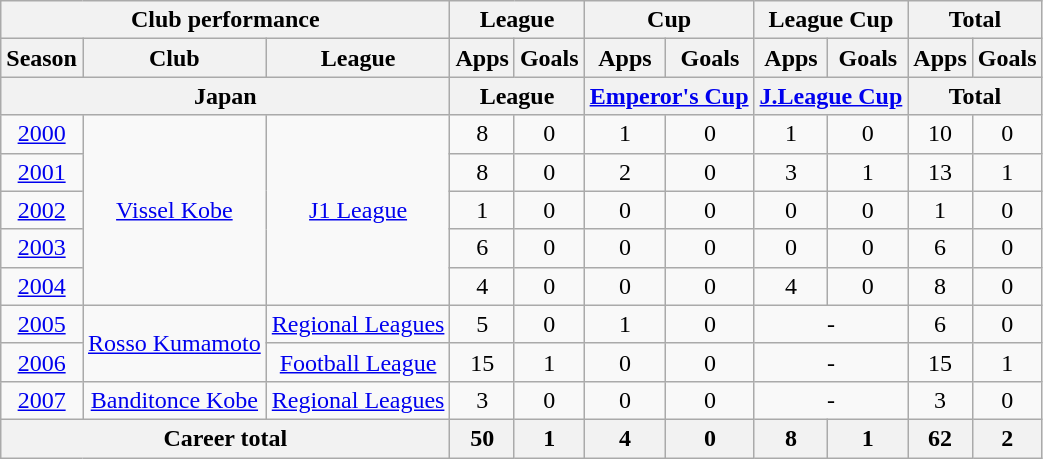<table class="wikitable" style="text-align:center">
<tr>
<th colspan=3>Club performance</th>
<th colspan=2>League</th>
<th colspan=2>Cup</th>
<th colspan=2>League Cup</th>
<th colspan=2>Total</th>
</tr>
<tr>
<th>Season</th>
<th>Club</th>
<th>League</th>
<th>Apps</th>
<th>Goals</th>
<th>Apps</th>
<th>Goals</th>
<th>Apps</th>
<th>Goals</th>
<th>Apps</th>
<th>Goals</th>
</tr>
<tr>
<th colspan=3>Japan</th>
<th colspan=2>League</th>
<th colspan=2><a href='#'>Emperor's Cup</a></th>
<th colspan=2><a href='#'>J.League Cup</a></th>
<th colspan=2>Total</th>
</tr>
<tr>
<td><a href='#'>2000</a></td>
<td rowspan="5"><a href='#'>Vissel Kobe</a></td>
<td rowspan="5"><a href='#'>J1 League</a></td>
<td>8</td>
<td>0</td>
<td>1</td>
<td>0</td>
<td>1</td>
<td>0</td>
<td>10</td>
<td>0</td>
</tr>
<tr>
<td><a href='#'>2001</a></td>
<td>8</td>
<td>0</td>
<td>2</td>
<td>0</td>
<td>3</td>
<td>1</td>
<td>13</td>
<td>1</td>
</tr>
<tr>
<td><a href='#'>2002</a></td>
<td>1</td>
<td>0</td>
<td>0</td>
<td>0</td>
<td>0</td>
<td>0</td>
<td>1</td>
<td>0</td>
</tr>
<tr>
<td><a href='#'>2003</a></td>
<td>6</td>
<td>0</td>
<td>0</td>
<td>0</td>
<td>0</td>
<td>0</td>
<td>6</td>
<td>0</td>
</tr>
<tr>
<td><a href='#'>2004</a></td>
<td>4</td>
<td>0</td>
<td>0</td>
<td>0</td>
<td>4</td>
<td>0</td>
<td>8</td>
<td>0</td>
</tr>
<tr>
<td><a href='#'>2005</a></td>
<td rowspan="2"><a href='#'>Rosso Kumamoto</a></td>
<td><a href='#'>Regional Leagues</a></td>
<td>5</td>
<td>0</td>
<td>1</td>
<td>0</td>
<td colspan="2">-</td>
<td>6</td>
<td>0</td>
</tr>
<tr>
<td><a href='#'>2006</a></td>
<td><a href='#'>Football League</a></td>
<td>15</td>
<td>1</td>
<td>0</td>
<td>0</td>
<td colspan="2">-</td>
<td>15</td>
<td>1</td>
</tr>
<tr>
<td><a href='#'>2007</a></td>
<td><a href='#'>Banditonce Kobe</a></td>
<td><a href='#'>Regional Leagues</a></td>
<td>3</td>
<td>0</td>
<td>0</td>
<td>0</td>
<td colspan="2">-</td>
<td>3</td>
<td>0</td>
</tr>
<tr>
<th colspan=3>Career total</th>
<th>50</th>
<th>1</th>
<th>4</th>
<th>0</th>
<th>8</th>
<th>1</th>
<th>62</th>
<th>2</th>
</tr>
</table>
